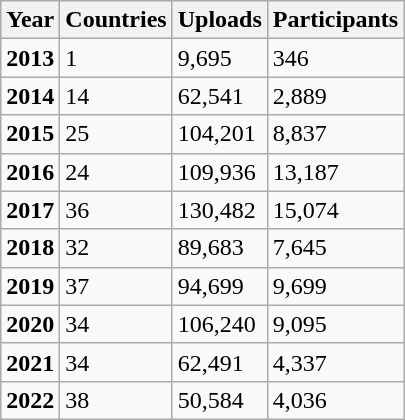<table class="wikitable sortable">
<tr>
<th><strong>Year</strong></th>
<th><strong>Countries</strong></th>
<th><strong>Uploads</strong></th>
<th>Participants</th>
</tr>
<tr>
<td><strong>2013</strong></td>
<td>1</td>
<td>9,695</td>
<td>346</td>
</tr>
<tr>
<td><strong>2014</strong></td>
<td>14</td>
<td>62,541</td>
<td>2,889</td>
</tr>
<tr>
<td><strong>2015</strong></td>
<td>25</td>
<td>104,201</td>
<td>8,837</td>
</tr>
<tr>
<td><strong>2016</strong></td>
<td>24</td>
<td>109,936</td>
<td>13,187</td>
</tr>
<tr>
<td><strong>2017</strong></td>
<td>36</td>
<td>130,482</td>
<td>15,074</td>
</tr>
<tr>
<td><strong>2018</strong></td>
<td>32</td>
<td>89,683</td>
<td>7,645</td>
</tr>
<tr>
<td><strong>2019</strong></td>
<td>37</td>
<td>94,699</td>
<td>9,699</td>
</tr>
<tr>
<td><strong>2020</strong></td>
<td>34</td>
<td>106,240</td>
<td>9,095</td>
</tr>
<tr>
<td><strong>2021</strong></td>
<td>34</td>
<td>62,491</td>
<td>4,337</td>
</tr>
<tr>
<td><strong>2022</strong></td>
<td>38</td>
<td>50,584</td>
<td>4,036</td>
</tr>
</table>
